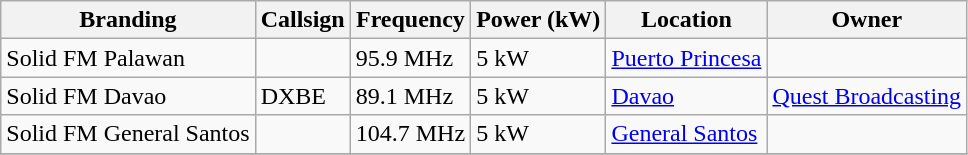<table class="wikitable">
<tr>
<th>Branding</th>
<th>Callsign</th>
<th>Frequency</th>
<th>Power (kW)</th>
<th>Location</th>
<th>Owner</th>
</tr>
<tr>
<td>Solid FM Palawan</td>
<td></td>
<td>95.9 MHz</td>
<td>5 kW</td>
<td><a href='#'>Puerto Princesa</a></td>
<td></td>
</tr>
<tr>
<td>Solid FM Davao</td>
<td>DXBE</td>
<td>89.1 MHz</td>
<td>5 kW</td>
<td><a href='#'>Davao</a></td>
<td><a href='#'>Quest Broadcasting</a></td>
</tr>
<tr>
<td>Solid FM General Santos</td>
<td></td>
<td>104.7 MHz</td>
<td>5 kW</td>
<td><a href='#'>General Santos</a></td>
<td></td>
</tr>
<tr>
</tr>
</table>
